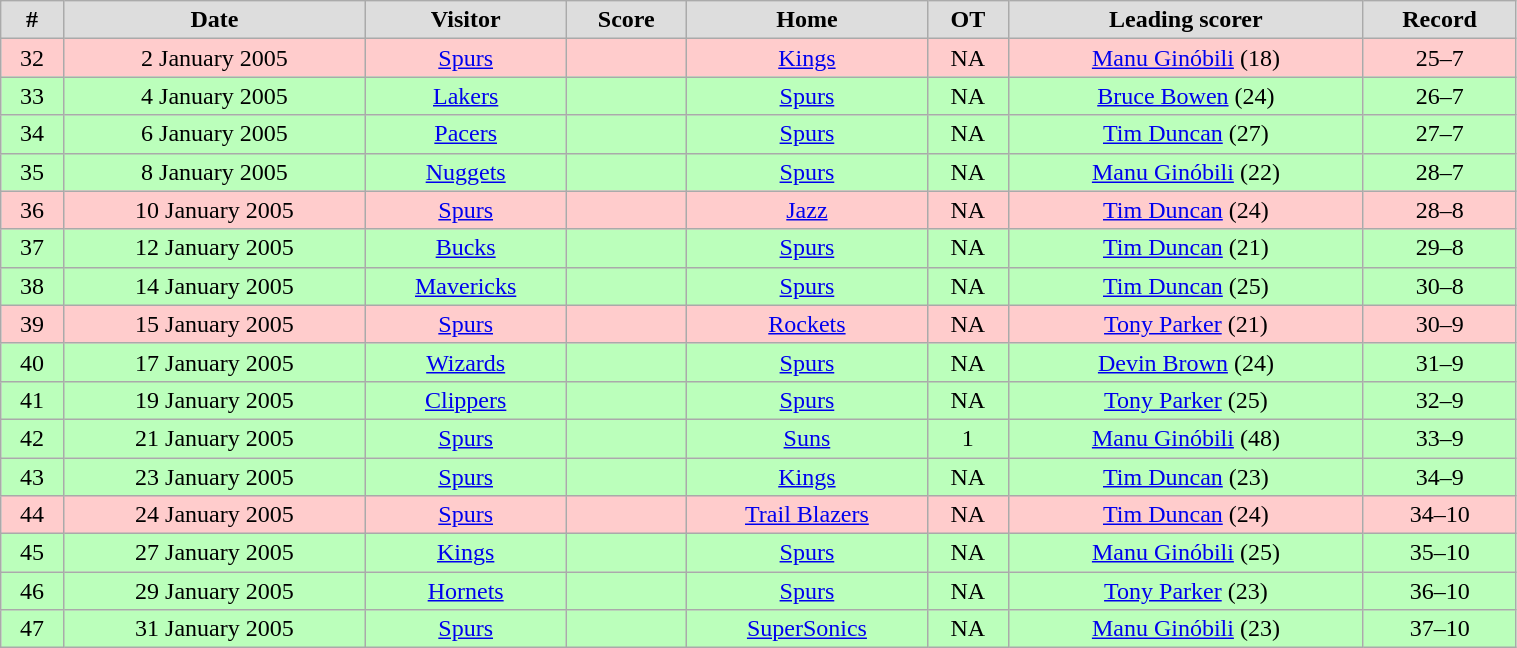<table class="wikitable" width="80%">
<tr align="center"  bgcolor="#dddddd">
<td><strong>#</strong></td>
<td><strong>Date</strong></td>
<td><strong>Visitor</strong></td>
<td><strong>Score</strong></td>
<td><strong>Home</strong></td>
<td><strong>OT</strong></td>
<td><strong>Leading scorer</strong></td>
<td><strong>Record</strong></td>
</tr>
<tr align="center" bgcolor="#ffcccc">
<td>32</td>
<td>2 January 2005</td>
<td><a href='#'>Spurs</a></td>
<td></td>
<td><a href='#'>Kings</a></td>
<td>NA</td>
<td><a href='#'>Manu Ginóbili</a> (18)</td>
<td>25–7</td>
</tr>
<tr align="center" bgcolor="#bbffbb">
<td>33</td>
<td>4 January 2005</td>
<td><a href='#'>Lakers</a></td>
<td></td>
<td><a href='#'>Spurs</a></td>
<td>NA</td>
<td><a href='#'>Bruce Bowen</a> (24)</td>
<td>26–7</td>
</tr>
<tr align="center" bgcolor="#bbffbb">
<td>34</td>
<td>6 January 2005</td>
<td><a href='#'>Pacers</a></td>
<td></td>
<td><a href='#'>Spurs</a></td>
<td>NA</td>
<td><a href='#'>Tim Duncan</a> (27)</td>
<td>27–7</td>
</tr>
<tr align="center" bgcolor="#bbffbb">
<td>35</td>
<td>8 January 2005</td>
<td><a href='#'>Nuggets</a></td>
<td></td>
<td><a href='#'>Spurs</a></td>
<td>NA</td>
<td><a href='#'>Manu Ginóbili</a> (22)</td>
<td>28–7</td>
</tr>
<tr align="center" bgcolor="#ffcccc">
<td>36</td>
<td>10 January 2005</td>
<td><a href='#'>Spurs</a></td>
<td></td>
<td><a href='#'>Jazz</a></td>
<td>NA</td>
<td><a href='#'>Tim Duncan</a> (24)</td>
<td>28–8</td>
</tr>
<tr align="center" bgcolor="#bbffbb">
<td>37</td>
<td>12 January 2005</td>
<td><a href='#'>Bucks</a></td>
<td></td>
<td><a href='#'>Spurs</a></td>
<td>NA</td>
<td><a href='#'>Tim Duncan</a> (21)</td>
<td>29–8</td>
</tr>
<tr align="center" bgcolor="#bbffbb">
<td>38</td>
<td>14 January 2005</td>
<td><a href='#'>Mavericks</a></td>
<td></td>
<td><a href='#'>Spurs</a></td>
<td>NA</td>
<td><a href='#'>Tim Duncan</a> (25)</td>
<td>30–8</td>
</tr>
<tr align="center" bgcolor="#ffcccc">
<td>39</td>
<td>15 January 2005</td>
<td><a href='#'>Spurs</a></td>
<td></td>
<td><a href='#'>Rockets</a></td>
<td>NA</td>
<td><a href='#'>Tony Parker</a> (21)</td>
<td>30–9</td>
</tr>
<tr align="center" bgcolor="#bbffbb">
<td>40</td>
<td>17 January 2005</td>
<td><a href='#'>Wizards</a></td>
<td></td>
<td><a href='#'>Spurs</a></td>
<td>NA</td>
<td><a href='#'>Devin Brown</a> (24)</td>
<td>31–9</td>
</tr>
<tr align="center" bgcolor="#bbffbb">
<td>41</td>
<td>19 January 2005</td>
<td><a href='#'>Clippers</a></td>
<td></td>
<td><a href='#'>Spurs</a></td>
<td>NA</td>
<td><a href='#'>Tony Parker</a> (25)</td>
<td>32–9</td>
</tr>
<tr align="center" bgcolor="#bbffbb">
<td>42</td>
<td>21 January 2005</td>
<td><a href='#'>Spurs</a></td>
<td></td>
<td><a href='#'>Suns</a></td>
<td>1</td>
<td><a href='#'>Manu Ginóbili</a> (48)</td>
<td>33–9</td>
</tr>
<tr align="center" bgcolor="#bbffbb">
<td>43</td>
<td>23 January 2005</td>
<td><a href='#'>Spurs</a></td>
<td></td>
<td><a href='#'>Kings</a></td>
<td>NA</td>
<td><a href='#'>Tim Duncan</a> (23)</td>
<td>34–9</td>
</tr>
<tr align="center" bgcolor="#ffcccc">
<td>44</td>
<td>24 January 2005</td>
<td><a href='#'>Spurs</a></td>
<td></td>
<td><a href='#'>Trail Blazers</a></td>
<td>NA</td>
<td><a href='#'>Tim Duncan</a> (24)</td>
<td>34–10</td>
</tr>
<tr align="center" bgcolor="#bbffbb">
<td>45</td>
<td>27 January 2005</td>
<td><a href='#'>Kings</a></td>
<td></td>
<td><a href='#'>Spurs</a></td>
<td>NA</td>
<td><a href='#'>Manu Ginóbili</a> (25)</td>
<td>35–10</td>
</tr>
<tr align="center" bgcolor="#bbffbb">
<td>46</td>
<td>29 January 2005</td>
<td><a href='#'>Hornets</a></td>
<td></td>
<td><a href='#'>Spurs</a></td>
<td>NA</td>
<td><a href='#'>Tony Parker</a> (23)</td>
<td>36–10</td>
</tr>
<tr align="center" bgcolor="#bbffbb">
<td>47</td>
<td>31 January 2005</td>
<td><a href='#'>Spurs</a></td>
<td></td>
<td><a href='#'>SuperSonics</a></td>
<td>NA</td>
<td><a href='#'>Manu Ginóbili</a> (23)</td>
<td>37–10</td>
</tr>
</table>
